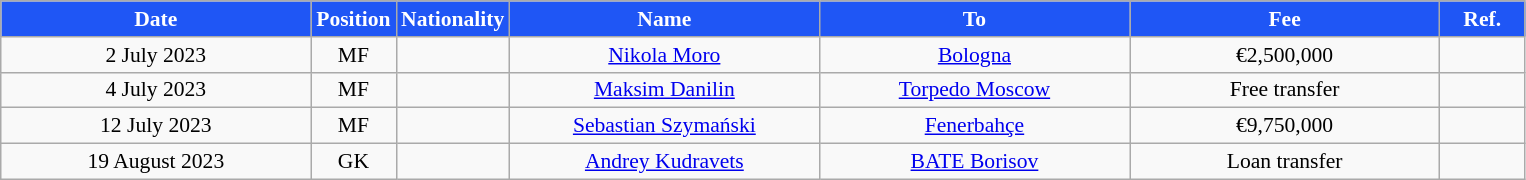<table class="wikitable"  style="text-align:center; font-size:90%; ">
<tr>
<th style="background:#1F56F5; color:white; width:200px;">Date</th>
<th style="background:#1F56F5; color:white; width:50px;">Position</th>
<th style="background:#1F56F5; color:white; width:50px;">Nationality</th>
<th style="background:#1F56F5; color:white; width:200px;">Name</th>
<th style="background:#1F56F5; color:white; width:200px;">To</th>
<th style="background:#1F56F5; color:white; width:200px;">Fee</th>
<th style="background:#1F56F5; color:white; width:50px;">Ref.</th>
</tr>
<tr>
<td>2 July 2023</td>
<td>MF</td>
<td></td>
<td><a href='#'>Nikola Moro</a></td>
<td><a href='#'>Bologna</a></td>
<td>€2,500,000</td>
<td></td>
</tr>
<tr>
<td>4 July 2023</td>
<td>MF</td>
<td></td>
<td><a href='#'>Maksim Danilin</a></td>
<td><a href='#'>Torpedo Moscow</a></td>
<td>Free transfer</td>
<td></td>
</tr>
<tr>
<td>12 July 2023</td>
<td>MF</td>
<td></td>
<td><a href='#'>Sebastian Szymański</a></td>
<td><a href='#'>Fenerbahçe</a></td>
<td>€9,750,000</td>
<td></td>
</tr>
<tr>
<td>19 August 2023</td>
<td>GK</td>
<td></td>
<td><a href='#'>Andrey Kudravets</a></td>
<td><a href='#'>BATE Borisov</a></td>
<td>Loan transfer</td>
<td></td>
</tr>
</table>
